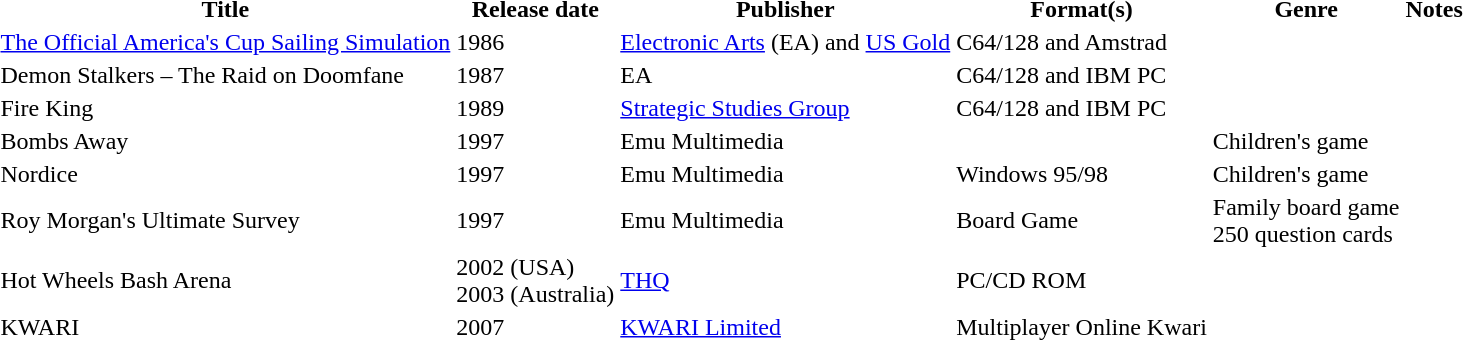<table>
<tr>
<th>Title</th>
<th>Release date</th>
<th>Publisher</th>
<th>Format(s)</th>
<th>Genre</th>
<th>Notes</th>
</tr>
<tr>
<td><a href='#'>The Official America's Cup Sailing Simulation</a></td>
<td>1986</td>
<td><a href='#'>Electronic Arts</a> (EA) and <a href='#'>US Gold</a></td>
<td>C64/128 and Amstrad</td>
<td></td>
<td></td>
</tr>
<tr>
<td>Demon Stalkers – The Raid on Doomfane</td>
<td>1987</td>
<td>EA</td>
<td>C64/128 and IBM PC</td>
<td></td>
<td></td>
</tr>
<tr>
<td>Fire King</td>
<td>1989</td>
<td><a href='#'>Strategic Studies Group</a></td>
<td>C64/128 and IBM PC</td>
<td></td>
<td></td>
</tr>
<tr>
<td>Bombs Away</td>
<td>1997</td>
<td>Emu Multimedia</td>
<td></td>
<td>Children's game</td>
<td></td>
</tr>
<tr>
<td>Nordice</td>
<td>1997</td>
<td>Emu Multimedia</td>
<td>Windows 95/98</td>
<td>Children's game</td>
<td></td>
</tr>
<tr>
<td>Roy Morgan's Ultimate Survey</td>
<td>1997</td>
<td>Emu Multimedia</td>
<td>Board Game</td>
<td>Family board game<br>250 question cards</td>
<td></td>
</tr>
<tr>
<td>Hot Wheels Bash Arena</td>
<td>2002 (USA)<br>2003 (Australia)</td>
<td><a href='#'>THQ</a></td>
<td>PC/CD ROM</td>
<td></td>
<td></td>
</tr>
<tr>
<td>KWARI</td>
<td>2007</td>
<td><a href='#'>KWARI Limited</a></td>
<td>Multiplayer Online Kwari</td>
<td></td>
<td></td>
</tr>
</table>
